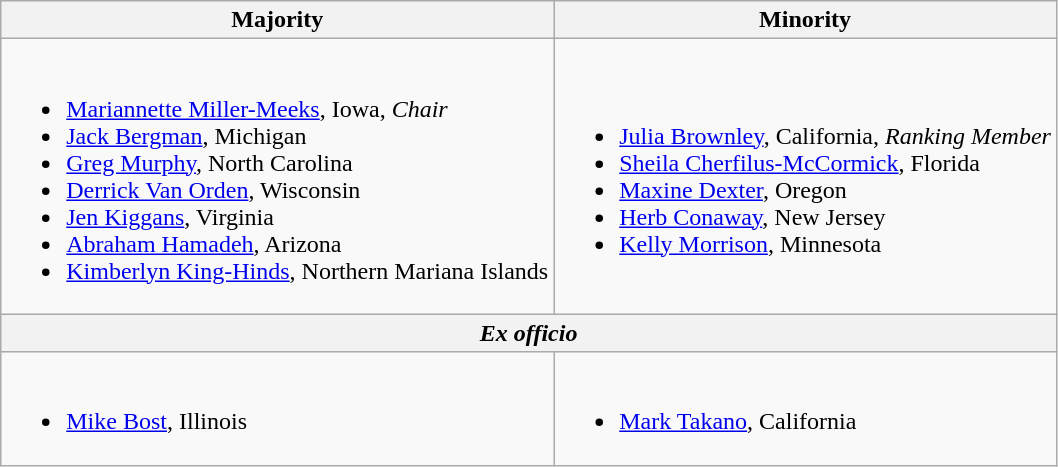<table class=wikitable>
<tr>
<th>Majority</th>
<th>Minority</th>
</tr>
<tr>
<td><br><ul><li><a href='#'>Mariannette Miller-Meeks</a>, Iowa, <em>Chair</em></li><li><a href='#'>Jack Bergman</a>, Michigan</li><li><a href='#'>Greg Murphy</a>, North Carolina</li><li><a href='#'>Derrick Van Orden</a>, Wisconsin</li><li><a href='#'>Jen Kiggans</a>, Virginia</li><li><a href='#'>Abraham Hamadeh</a>, Arizona</li><li><a href='#'>Kimberlyn King-Hinds</a>, Northern Mariana Islands</li></ul></td>
<td><br><ul><li><a href='#'>Julia Brownley</a>, California, <em>Ranking Member</em></li><li><a href='#'>Sheila Cherfilus-McCormick</a>, Florida</li><li><a href='#'>Maxine Dexter</a>, Oregon</li><li><a href='#'>Herb Conaway</a>, New Jersey</li><li><a href='#'>Kelly Morrison</a>, Minnesota</li></ul></td>
</tr>
<tr>
<th colspan=2><em>Ex officio</em></th>
</tr>
<tr>
<td><br><ul><li><a href='#'>Mike Bost</a>, Illinois</li></ul></td>
<td><br><ul><li><a href='#'>Mark Takano</a>, California</li></ul></td>
</tr>
</table>
